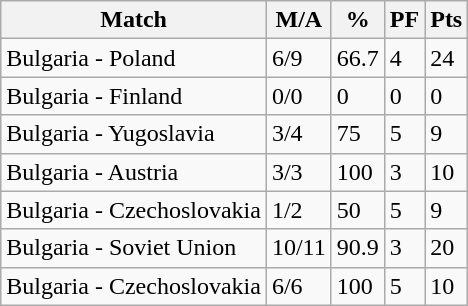<table class="wikitable">
<tr>
<th>Match</th>
<th>M/A</th>
<th>%</th>
<th>PF</th>
<th>Pts</th>
</tr>
<tr>
<td> Bulgaria -  Poland</td>
<td>6/9</td>
<td>66.7</td>
<td>4</td>
<td>24</td>
</tr>
<tr>
<td> Bulgaria -  Finland</td>
<td>0/0</td>
<td>0</td>
<td>0</td>
<td>0</td>
</tr>
<tr>
<td> Bulgaria -  Yugoslavia</td>
<td>3/4</td>
<td>75</td>
<td>5</td>
<td>9</td>
</tr>
<tr>
<td> Bulgaria -  Austria</td>
<td>3/3</td>
<td>100</td>
<td>3</td>
<td>10</td>
</tr>
<tr>
<td> Bulgaria -  Czechoslovakia</td>
<td>1/2</td>
<td>50</td>
<td>5</td>
<td>9</td>
</tr>
<tr>
<td> Bulgaria -  Soviet Union</td>
<td>10/11</td>
<td>90.9</td>
<td>3</td>
<td>20</td>
</tr>
<tr>
<td> Bulgaria -  Czechoslovakia</td>
<td>6/6</td>
<td>100</td>
<td>5</td>
<td>10</td>
</tr>
</table>
